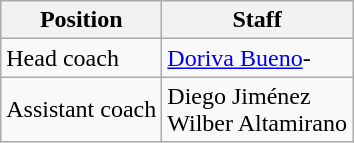<table class="wikitable" border="1">
<tr>
<th>Position</th>
<th>Staff</th>
</tr>
<tr>
<td>Head coach</td>
<td> <a href='#'>Doriva Bueno</a>-</td>
</tr>
<tr>
<td>Assistant coach</td>
<td>Diego Jiménez <br>Wilber Altamirano<br></td>
</tr>
</table>
